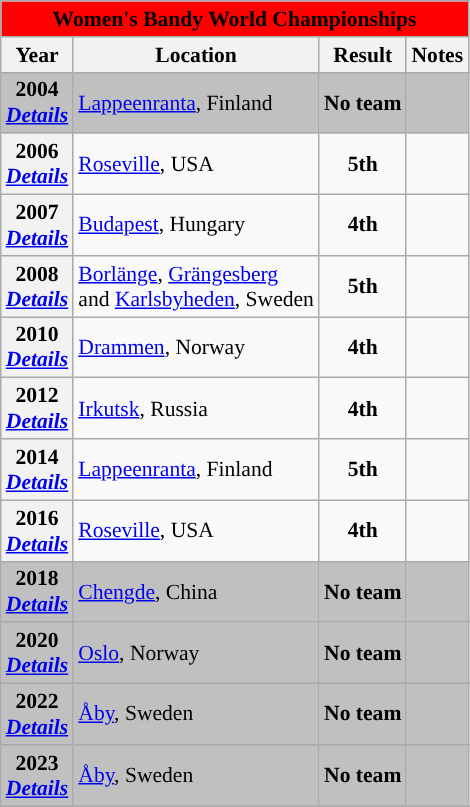<table class="wikitable" style="text-align:left; font-size:90%;">
<tr>
<th colspan=4 style="background:red;"><span>Women's Bandy World Championships</span></th>
</tr>
<tr>
<th>Year</th>
<th>Location</th>
<th style="text-align:center">Result</th>
<th>Notes</th>
</tr>
<tr style="background:silver;">
<th style="background:silver; "text-align:center"><strong>2004</strong><br><em><a href='#'>Details</a></em></th>
<td> <a href='#'>Lappeenranta</a>, Finland</td>
<td style="text-align:center";><strong>No team</strong></td>
<td></td>
</tr>
<tr>
<th><strong>2006</strong><br><em><a href='#'>Details</a></em></th>
<td> <a href='#'>Roseville</a>, USA</td>
<td style="text-align:center";><strong>5th</strong></td>
<td></td>
</tr>
<tr>
<th><strong>2007</strong><br><em><a href='#'>Details</a></em></th>
<td> <a href='#'>Budapest</a>, Hungary</td>
<td style="text-align:center";><strong>4th</strong></td>
<td></td>
</tr>
<tr>
<th><strong>2008</strong><br><em><a href='#'>Details</a></em></th>
<td> <a href='#'>Borlänge</a>, <a href='#'>Grängesberg</a><br>and <a href='#'>Karlsbyheden</a>, Sweden</td>
<td style="text-align:center";><strong>5th</strong></td>
<td></td>
</tr>
<tr>
<th><strong>2010</strong><br><em><a href='#'>Details</a></em></th>
<td> <a href='#'>Drammen</a>, Norway</td>
<td style="text-align:center";><strong>4th</strong></td>
<td></td>
</tr>
<tr>
<th><strong>2012</strong><br><em><a href='#'>Details</a></em></th>
<td> <a href='#'>Irkutsk</a>, Russia</td>
<td style="text-align:center";><strong>4th</strong></td>
<td></td>
</tr>
<tr>
<th><strong>2014</strong><br><em><a href='#'>Details</a></em></th>
<td> <a href='#'>Lappeenranta</a>, Finland</td>
<td style="text-align:center";><strong>5th</strong></td>
<td></td>
</tr>
<tr>
<th><strong>2016</strong><br><em><a href='#'>Details</a></em></th>
<td> <a href='#'>Roseville</a>, USA</td>
<td style="text-align:center";><strong>4th</strong></td>
<td></td>
</tr>
<tr style="background:silver;">
<th style="background:silver; "text-align:center"><strong>2018</strong><br><em><a href='#'>Details</a></em></th>
<td> <a href='#'>Chengde</a>, China</td>
<td style="text-align:center";><strong>No team</strong></td>
<td></td>
</tr>
<tr style="background:silver;">
<th style="background:silver; "text-align:center"><strong>2020</strong><br><em><a href='#'>Details</a></em></th>
<td> <a href='#'>Oslo</a>, Norway</td>
<td style="text-align:center";><strong>No team</strong></td>
<td></td>
</tr>
<tr style="background:silver;">
<th style="background:silver; "text-align:center"><strong>2022</strong><br><em><a href='#'>Details</a></em></th>
<td> <a href='#'>Åby</a>, Sweden</td>
<td style="text-align:center";><strong>No team</strong></td>
<td></td>
</tr>
<tr style="background:silver;">
<th style="background:silver; "text-align:center"><strong>2023</strong><br><em><a href='#'>Details</a></em></th>
<td> <a href='#'>Åby</a>, Sweden</td>
<td style="text-align:center";><strong>No team</strong></td>
<td></td>
</tr>
<tr>
</tr>
</table>
